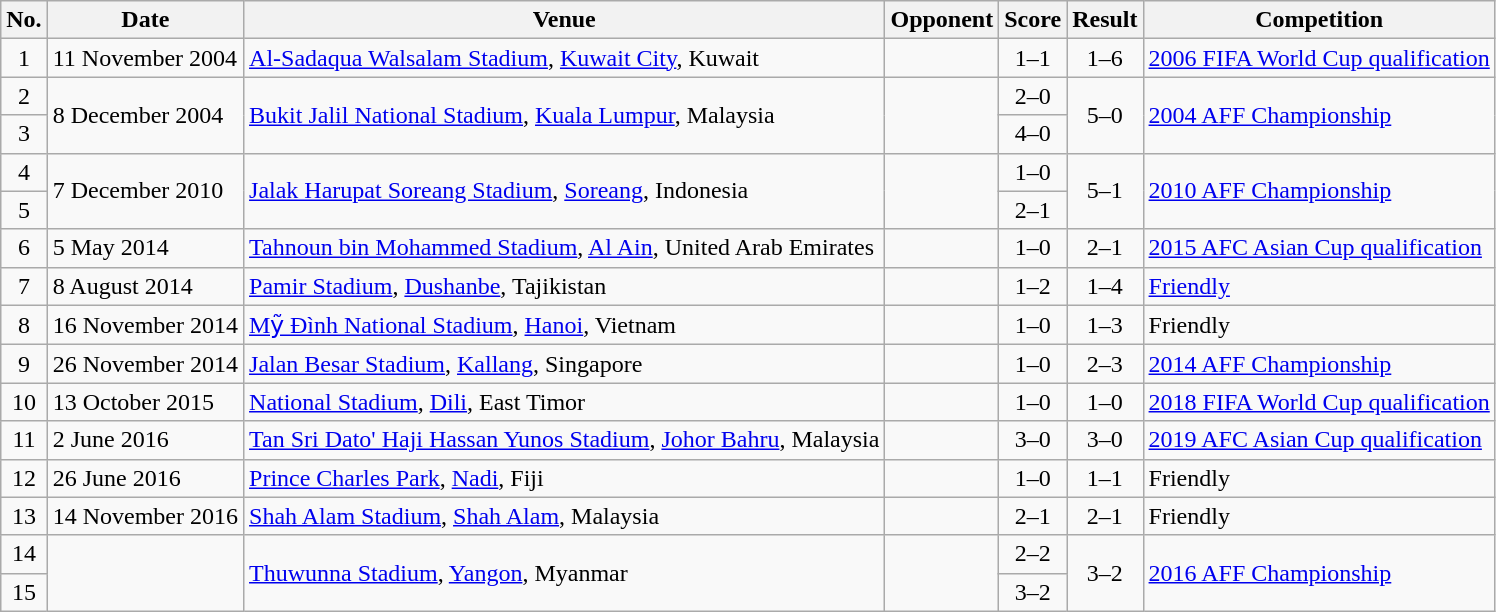<table class="wikitable sortable">
<tr>
<th scope="col">No.</th>
<th scope="col">Date</th>
<th scope="col">Venue</th>
<th scope="col">Opponent</th>
<th scope="col">Score</th>
<th scope="col">Result</th>
<th scope="col">Competition</th>
</tr>
<tr>
<td style="text-align:center">1</td>
<td>11 November 2004</td>
<td><a href='#'>Al-Sadaqua Walsalam Stadium</a>, <a href='#'>Kuwait City</a>, Kuwait</td>
<td></td>
<td style="text-align:center">1–1</td>
<td style="text-align:center">1–6</td>
<td><a href='#'>2006 FIFA World Cup qualification</a></td>
</tr>
<tr>
<td style="text-align:center">2</td>
<td rowspan="2">8 December 2004</td>
<td rowspan="2"><a href='#'>Bukit Jalil National Stadium</a>, <a href='#'>Kuala Lumpur</a>, Malaysia</td>
<td rowspan="2"></td>
<td style="text-align:center">2–0</td>
<td rowspan="2" style="text-align:center">5–0</td>
<td rowspan="2"><a href='#'>2004 AFF Championship</a></td>
</tr>
<tr>
<td style="text-align:center">3</td>
<td style="text-align:center">4–0</td>
</tr>
<tr>
<td style="text-align:center">4</td>
<td rowspan="2">7 December 2010</td>
<td rowspan="2"><a href='#'>Jalak Harupat Soreang Stadium</a>, <a href='#'>Soreang</a>, Indonesia</td>
<td rowspan="2"></td>
<td style="text-align:center">1–0</td>
<td rowspan="2" style="text-align:center">5–1</td>
<td rowspan="2"><a href='#'>2010 AFF Championship</a></td>
</tr>
<tr>
<td style="text-align:center">5</td>
<td style="text-align:center">2–1</td>
</tr>
<tr>
<td style="text-align:center">6</td>
<td>5 May 2014</td>
<td><a href='#'>Tahnoun bin Mohammed Stadium</a>, <a href='#'>Al Ain</a>, United Arab Emirates</td>
<td></td>
<td style="text-align:center">1–0</td>
<td style="text-align:center">2–1</td>
<td><a href='#'>2015 AFC Asian Cup qualification</a></td>
</tr>
<tr>
<td style="text-align:center">7</td>
<td>8 August 2014</td>
<td><a href='#'>Pamir Stadium</a>, <a href='#'>Dushanbe</a>, Tajikistan</td>
<td></td>
<td style="text-align:center">1–2</td>
<td style="text-align:center">1–4</td>
<td><a href='#'>Friendly</a></td>
</tr>
<tr>
<td style="text-align:center">8</td>
<td>16 November 2014</td>
<td><a href='#'>Mỹ Đình National Stadium</a>, <a href='#'>Hanoi</a>, Vietnam</td>
<td></td>
<td style="text-align:center">1–0</td>
<td style="text-align:center">1–3</td>
<td>Friendly</td>
</tr>
<tr>
<td style="text-align:center">9</td>
<td>26 November 2014</td>
<td><a href='#'>Jalan Besar Stadium</a>, <a href='#'>Kallang</a>, Singapore</td>
<td></td>
<td style="text-align:center">1–0</td>
<td style="text-align:center">2–3</td>
<td><a href='#'>2014 AFF Championship</a></td>
</tr>
<tr>
<td style="text-align:center">10</td>
<td>13 October 2015</td>
<td><a href='#'>National Stadium</a>, <a href='#'>Dili</a>, East Timor</td>
<td></td>
<td style="text-align:center">1–0</td>
<td style="text-align:center">1–0</td>
<td><a href='#'>2018 FIFA World Cup qualification</a></td>
</tr>
<tr>
<td style="text-align:center">11</td>
<td>2 June 2016</td>
<td><a href='#'>Tan Sri Dato' Haji Hassan Yunos Stadium</a>, <a href='#'>Johor Bahru</a>, Malaysia</td>
<td></td>
<td style="text-align:center">3–0</td>
<td style="text-align:center">3–0</td>
<td><a href='#'>2019 AFC Asian Cup qualification</a></td>
</tr>
<tr>
<td style="text-align:center">12</td>
<td>26 June 2016</td>
<td><a href='#'>Prince Charles Park</a>, <a href='#'>Nadi</a>, Fiji</td>
<td></td>
<td style="text-align:center">1–0</td>
<td style="text-align:center">1–1</td>
<td>Friendly</td>
</tr>
<tr>
<td style="text-align:center">13</td>
<td>14 November 2016</td>
<td><a href='#'>Shah Alam Stadium</a>, <a href='#'>Shah Alam</a>, Malaysia</td>
<td></td>
<td style="text-align:center">2–1</td>
<td style="text-align:center">2–1</td>
<td>Friendly</td>
</tr>
<tr>
<td style="text-align:center">14</td>
<td rowspan="2"></td>
<td rowspan="2"><a href='#'>Thuwunna Stadium</a>, <a href='#'>Yangon</a>, Myanmar</td>
<td rowspan="2"></td>
<td style="text-align:center">2–2</td>
<td rowspan="2" style="text-align:center">3–2</td>
<td rowspan="2"><a href='#'>2016 AFF Championship</a></td>
</tr>
<tr>
<td style="text-align:center">15</td>
<td style="text-align:center">3–2</td>
</tr>
</table>
